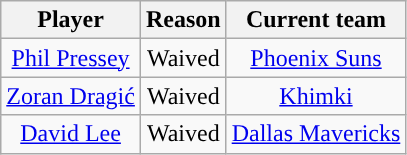<table class="wikitable sortable sortable">
<tr>
<th>Player</th>
<th>Reason</th>
<th>Current team</th>
</tr>
<tr style="text-align: center">
<td><a href='#'>Phil Pressey</a></td>
<td>Waived</td>
<td><a href='#'>Phoenix Suns</a></td>
</tr>
<tr style="text-align: center">
<td><a href='#'>Zoran Dragić</a></td>
<td>Waived</td>
<td><a href='#'>Khimki</a></td>
</tr>
<tr style="text-align: center">
<td><a href='#'>David Lee</a></td>
<td>Waived</td>
<td><a href='#'>Dallas Mavericks</a></td>
</tr>
</table>
